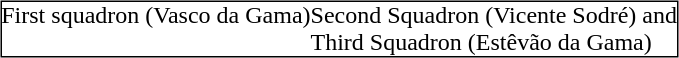<table align="right" cellpadding=0 cellspacing=0 style="margin:1px; border:1px solid;" | style="text-align: center;">
<tr>
<td></td>
<td></td>
</tr>
<tr valign = top>
<td>First squadron (Vasco da Gama)</td>
<td>Second Squadron (Vicente Sodré) and <br> Third Squadron (Estêvão da Gama)</td>
</tr>
</table>
